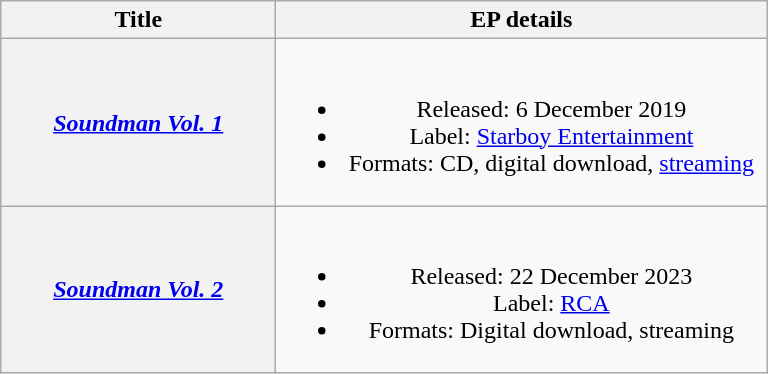<table class="wikitable plainrowheaders" style="text-align:center;">
<tr>
<th scope="col" style="width:11em;">Title</th>
<th scope="col" style="width:20em;">EP details</th>
</tr>
<tr>
<th scope="row"><em><a href='#'>Soundman Vol. 1</a></em></th>
<td><br><ul><li>Released: 6 December 2019</li><li>Label: <a href='#'>Starboy Entertainment</a></li><li>Formats: CD, digital download, <a href='#'>streaming</a></li></ul></td>
</tr>
<tr>
<th scope="row"><em><a href='#'>Soundman Vol. 2</a></em></th>
<td><br><ul><li>Released: 22 December 2023</li><li>Label: <a href='#'>RCA</a></li><li>Formats: Digital download, streaming</li></ul></td>
</tr>
</table>
